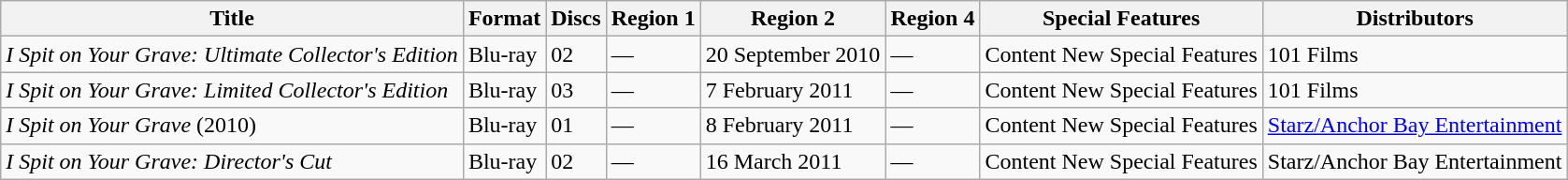<table class="wikitable">
<tr>
<th>Title</th>
<th>Format</th>
<th>Discs</th>
<th>Region 1</th>
<th>Region 2</th>
<th>Region 4</th>
<th>Special Features</th>
<th>Distributors</th>
</tr>
<tr>
<td><em>I Spit on Your Grave: Ultimate Collector's Edition</em></td>
<td>Blu-ray</td>
<td>02</td>
<td>—</td>
<td>20 September 2010</td>
<td>—</td>
<td>Content New Special Features</td>
<td>101 Films</td>
</tr>
<tr>
<td><em>I Spit on Your Grave: Limited Collector's Edition</em></td>
<td>Blu-ray</td>
<td>03</td>
<td>—</td>
<td>7 February 2011</td>
<td>—</td>
<td>Content New Special Features</td>
<td>101 Films</td>
</tr>
<tr>
<td><em>I Spit on Your Grave</em> (2010)</td>
<td>Blu-ray</td>
<td>01</td>
<td>—</td>
<td>8 February 2011</td>
<td>—</td>
<td>Content New Special Features</td>
<td><a href='#'>Starz/Anchor Bay Entertainment</a></td>
</tr>
<tr>
<td><em>I Spit on Your Grave: Director's Cut</em></td>
<td>Blu-ray</td>
<td>02</td>
<td>—</td>
<td>16 March 2011</td>
<td>—</td>
<td>Content New Special Features</td>
<td>Starz/Anchor Bay Entertainment</td>
</tr>
</table>
